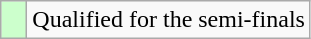<table class="wikitable">
<tr>
<td width=10px bgcolor="#ccffcc"></td>
<td>Qualified for the semi-finals</td>
</tr>
</table>
